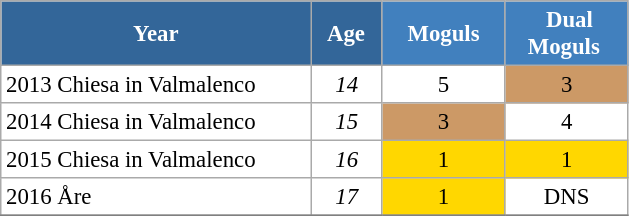<table class="wikitable" style="font-size:95%; text-align:center; border:grey solid 1px; border-collapse:collapse; background:#ffffff;">
<tr>
<th style="background-color:#369; color:white; width:200px;"> Year </th>
<th style="background-color:#369; color:white; width:40px;"> Age </th>
<th style="background-color:#4180be; color:white; width:75px;"> Moguls </th>
<th style="background-color:#4180be; color:white; width:75px;"> Dual Moguls </th>
</tr>
<tr>
<td align=left> 2013 Chiesa in Valmalenco</td>
<td><em>14</em></td>
<td>5</td>
<td bgcolor=cc9966>3</td>
</tr>
<tr>
<td align=left> 2014 Chiesa in Valmalenco</td>
<td><em>15</em></td>
<td bgcolor=cc9966>3</td>
<td>4</td>
</tr>
<tr>
<td align=left> 2015 Chiesa in Valmalenco</td>
<td><em>16</em></td>
<td bgcolor="gold">1</td>
<td bgcolor="gold">1</td>
</tr>
<tr>
<td align=left> 2016 Åre</td>
<td><em>17</em></td>
<td bgcolor="gold">1</td>
<td>DNS</td>
</tr>
<tr>
</tr>
</table>
